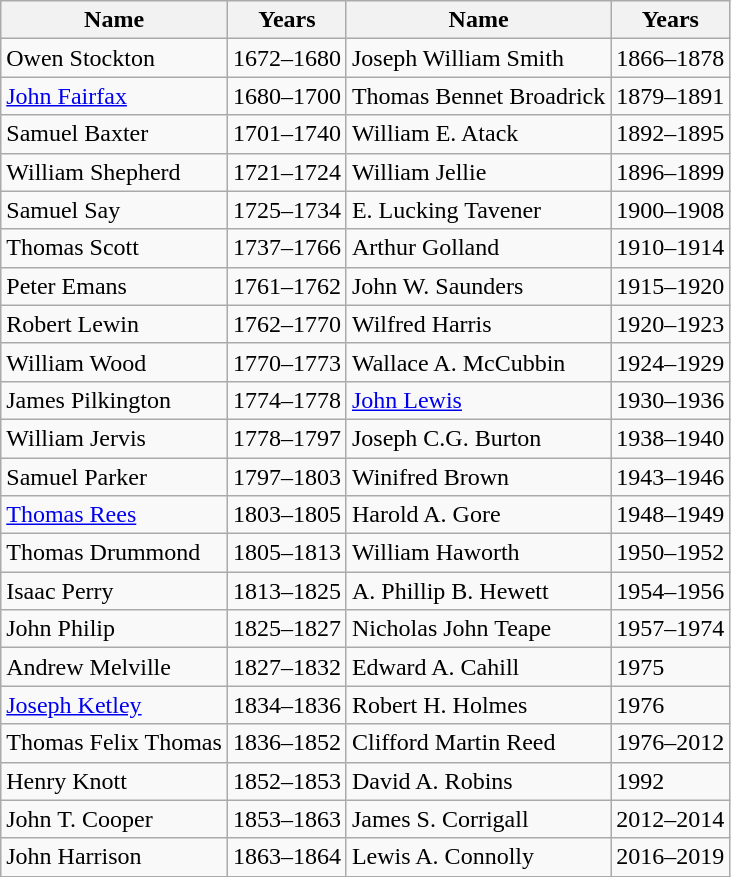<table class="wikitable">
<tr>
<th>Name</th>
<th>Years</th>
<th>Name</th>
<th>Years</th>
</tr>
<tr>
<td>Owen Stockton</td>
<td>1672–1680</td>
<td>Joseph William Smith</td>
<td>1866–1878</td>
</tr>
<tr>
<td><a href='#'>John Fairfax</a></td>
<td>1680–1700</td>
<td>Thomas Bennet Broadrick</td>
<td>1879–1891</td>
</tr>
<tr>
<td>Samuel Baxter</td>
<td>1701–1740</td>
<td>William E. Atack</td>
<td>1892–1895</td>
</tr>
<tr>
<td>William Shepherd</td>
<td>1721–1724</td>
<td>William Jellie</td>
<td>1896–1899</td>
</tr>
<tr>
<td>Samuel Say</td>
<td>1725–1734</td>
<td>E. Lucking Tavener</td>
<td>1900–1908</td>
</tr>
<tr>
<td>Thomas Scott</td>
<td>1737–1766</td>
<td>Arthur Golland</td>
<td>1910–1914</td>
</tr>
<tr>
<td>Peter Emans</td>
<td>1761–1762</td>
<td>John W. Saunders</td>
<td>1915–1920</td>
</tr>
<tr>
<td>Robert Lewin</td>
<td>1762–1770</td>
<td>Wilfred Harris</td>
<td>1920–1923</td>
</tr>
<tr>
<td>William Wood</td>
<td>1770–1773</td>
<td>Wallace A. McCubbin</td>
<td>1924–1929</td>
</tr>
<tr>
<td>James Pilkington</td>
<td>1774–1778</td>
<td><a href='#'>John Lewis</a></td>
<td>1930–1936</td>
</tr>
<tr>
<td>William Jervis</td>
<td>1778–1797</td>
<td>Joseph C.G. Burton</td>
<td>1938–1940</td>
</tr>
<tr>
<td>Samuel Parker</td>
<td>1797–1803</td>
<td>Winifred Brown</td>
<td>1943–1946</td>
</tr>
<tr>
<td><a href='#'>Thomas Rees</a></td>
<td>1803–1805</td>
<td>Harold A. Gore</td>
<td>1948–1949</td>
</tr>
<tr>
<td>Thomas Drummond</td>
<td>1805–1813</td>
<td>William Haworth</td>
<td>1950–1952</td>
</tr>
<tr>
<td>Isaac Perry</td>
<td>1813–1825</td>
<td>A. Phillip B. Hewett</td>
<td>1954–1956</td>
</tr>
<tr>
<td>John Philip</td>
<td>1825–1827</td>
<td>Nicholas John Teape</td>
<td>1957–1974</td>
</tr>
<tr>
<td>Andrew Melville</td>
<td>1827–1832</td>
<td>Edward A. Cahill</td>
<td>1975</td>
</tr>
<tr>
<td><a href='#'>Joseph Ketley</a></td>
<td>1834–1836</td>
<td>Robert H. Holmes</td>
<td>1976</td>
</tr>
<tr>
<td>Thomas Felix Thomas</td>
<td>1836–1852</td>
<td>Clifford Martin Reed</td>
<td>1976–2012</td>
</tr>
<tr>
<td>Henry Knott</td>
<td>1852–1853</td>
<td>David A. Robins</td>
<td>1992</td>
</tr>
<tr>
<td>John T. Cooper</td>
<td>1853–1863</td>
<td>James S. Corrigall</td>
<td>2012–2014</td>
</tr>
<tr>
<td>John Harrison</td>
<td>1863–1864</td>
<td>Lewis A. Connolly</td>
<td>2016–2019</td>
</tr>
</table>
